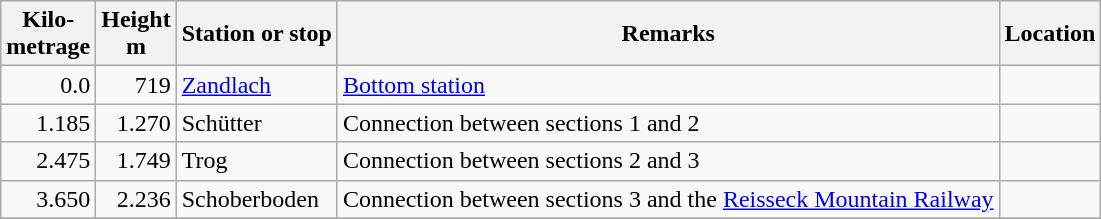<table class="wikitable">
<tr ---- bgcolor="#FFDEAD">
<th>Kilo-<br>metrage</th>
<th>Height<br>m</th>
<th>Station or stop</th>
<th>Remarks</th>
<th>Location</th>
</tr>
<tr>
<td align=right>0.0</td>
<td align=right>719</td>
<td><a href='#'>Zandlach</a></td>
<td><a href='#'>Bottom station</a></td>
<td></td>
</tr>
<tr>
<td align=right>1.185</td>
<td align=right>1.270</td>
<td>Schütter</td>
<td>Connection between sections 1 and 2</td>
<td></td>
</tr>
<tr>
<td align=right>2.475</td>
<td align=right>1.749</td>
<td>Trog</td>
<td>Connection between sections 2 and 3</td>
<td></td>
</tr>
<tr>
<td align=right>3.650</td>
<td align=right>2.236</td>
<td>Schoberboden</td>
<td>Connection between sections 3 and the <a href='#'>Reisseck Mountain Railway</a></td>
<td></td>
</tr>
<tr>
</tr>
</table>
